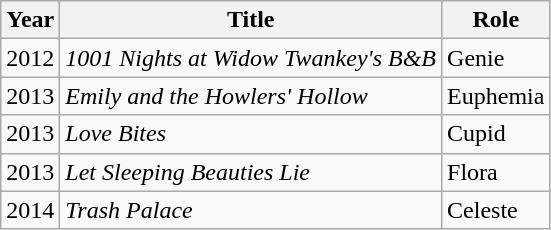<table class="wikitable">
<tr>
<th>Year</th>
<th>Title</th>
<th>Role</th>
</tr>
<tr>
<td>2012</td>
<td><em>1001 Nights at Widow Twankey's B&B</em></td>
<td>Genie</td>
</tr>
<tr>
<td>2013</td>
<td><em>Emily and the Howlers' Hollow </em></td>
<td>Euphemia</td>
</tr>
<tr>
<td>2013</td>
<td><em>Love Bites</em></td>
<td>Cupid</td>
</tr>
<tr>
<td>2013</td>
<td><em>Let Sleeping Beauties Lie</em></td>
<td>Flora</td>
</tr>
<tr>
<td>2014</td>
<td><em>Trash Palace</em></td>
<td>Celeste</td>
</tr>
</table>
